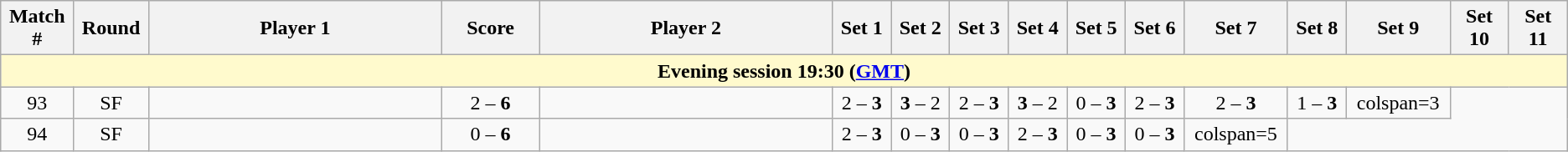<table class="wikitable">
<tr>
<th width="2%">Match #</th>
<th width="2%">Round</th>
<th width="15%">Player 1</th>
<th width="5%">Score</th>
<th width="15%">Player 2</th>
<th width="3%">Set 1</th>
<th width="3%">Set 2</th>
<th width="3%">Set 3</th>
<th width="3%">Set 4</th>
<th width="3%">Set 5</th>
<th width="3%">Set 6</th>
<th width="3%">Set 7</th>
<th width="3%">Set 8</th>
<th width="3%">Set 9</th>
<th width="3%">Set 10</th>
<th width="3%">Set 11</th>
</tr>
<tr>
<td colspan="16" style="text-align:center; background-color:#FFFACD"><strong>Evening session 19:30 (<a href='#'>GMT</a>)</strong></td>
</tr>
<tr style=text-align:center;">
<td>93</td>
<td>SF</td>
<td></td>
<td>2 – <strong>6</strong></td>
<td></td>
<td>2 – <strong>3</strong></td>
<td><strong>3</strong> – 2</td>
<td>2 – <strong>3</strong></td>
<td><strong>3</strong> – 2</td>
<td>0 – <strong>3</strong></td>
<td>2 – <strong>3</strong></td>
<td>2 – <strong>3</strong></td>
<td>1 – <strong>3</strong></td>
<td>colspan=3</td>
</tr>
<tr style=text-align:center;">
<td>94</td>
<td>SF</td>
<td></td>
<td>0 – <strong>6</strong></td>
<td></td>
<td>2 – <strong>3</strong></td>
<td>0 – <strong>3</strong></td>
<td>0 – <strong>3</strong></td>
<td>2 – <strong>3</strong></td>
<td>0 – <strong>3</strong></td>
<td>0 – <strong>3</strong></td>
<td>colspan=5</td>
</tr>
</table>
